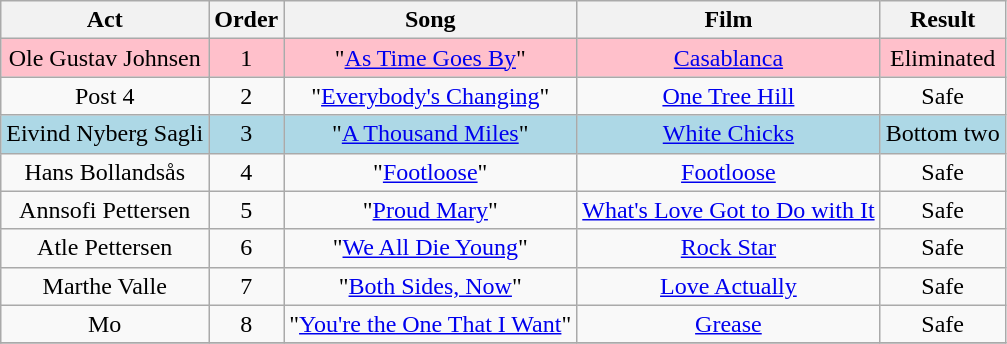<table class="wikitable plainrowheaders" style="text-align:center;">
<tr>
<th scope="col">Act</th>
<th scope="col">Order</th>
<th scope="col">Song</th>
<th scope="col">Film</th>
<th scope="col">Result</th>
</tr>
<tr style="background:pink;">
<td>Ole Gustav Johnsen</td>
<td>1</td>
<td>"<a href='#'>As Time Goes By</a>"</td>
<td><a href='#'>Casablanca</a></td>
<td>Eliminated</td>
</tr>
<tr>
<td>Post 4</td>
<td>2</td>
<td>"<a href='#'>Everybody's Changing</a>"</td>
<td><a href='#'>One Tree Hill</a></td>
<td>Safe</td>
</tr>
<tr style="background:lightblue;">
<td>Eivind Nyberg Sagli</td>
<td>3</td>
<td>"<a href='#'>A Thousand Miles</a>"</td>
<td><a href='#'>White Chicks</a></td>
<td>Bottom two</td>
</tr>
<tr>
<td>Hans Bollandsås</td>
<td>4</td>
<td>"<a href='#'>Footloose</a>"</td>
<td><a href='#'>Footloose</a></td>
<td>Safe</td>
</tr>
<tr>
<td>Annsofi Pettersen</td>
<td>5</td>
<td>"<a href='#'>Proud Mary</a>"</td>
<td><a href='#'>What's Love Got to Do with It</a></td>
<td>Safe</td>
</tr>
<tr>
<td>Atle Pettersen</td>
<td>6</td>
<td>"<a href='#'>We All Die Young</a>"</td>
<td><a href='#'>Rock Star</a></td>
<td>Safe</td>
</tr>
<tr>
<td>Marthe Valle</td>
<td>7</td>
<td>"<a href='#'>Both Sides, Now</a>"</td>
<td><a href='#'>Love Actually</a></td>
<td>Safe</td>
</tr>
<tr>
<td>Mo</td>
<td>8</td>
<td>"<a href='#'>You're the One That I Want</a>"</td>
<td><a href='#'>Grease</a></td>
<td>Safe</td>
</tr>
<tr>
</tr>
</table>
